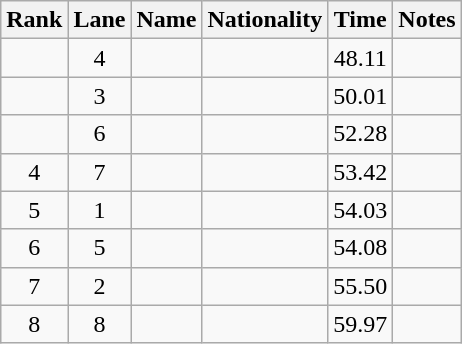<table class="wikitable sortable" style="text-align:center">
<tr>
<th>Rank</th>
<th>Lane</th>
<th>Name</th>
<th>Nationality</th>
<th>Time</th>
<th>Notes</th>
</tr>
<tr>
<td></td>
<td>4</td>
<td align=left></td>
<td align=left></td>
<td>48.11</td>
<td></td>
</tr>
<tr>
<td></td>
<td>3</td>
<td align=left></td>
<td align=left></td>
<td>50.01</td>
<td></td>
</tr>
<tr>
<td></td>
<td>6</td>
<td align=left></td>
<td align=left></td>
<td>52.28</td>
<td></td>
</tr>
<tr>
<td>4</td>
<td>7</td>
<td align=left></td>
<td align=left></td>
<td>53.42</td>
<td></td>
</tr>
<tr>
<td>5</td>
<td>1</td>
<td align=left></td>
<td align=left></td>
<td>54.03</td>
<td></td>
</tr>
<tr>
<td>6</td>
<td>5</td>
<td align=left></td>
<td align=left></td>
<td>54.08</td>
<td></td>
</tr>
<tr>
<td>7</td>
<td>2</td>
<td align=left></td>
<td align=left></td>
<td>55.50</td>
<td></td>
</tr>
<tr>
<td>8</td>
<td>8</td>
<td align=left></td>
<td align=left></td>
<td>59.97</td>
<td></td>
</tr>
</table>
